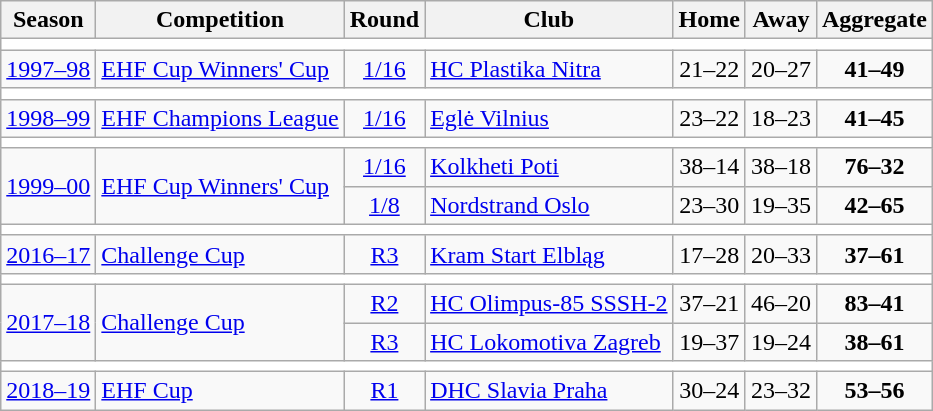<table class="wikitable">
<tr>
<th>Season</th>
<th>Competition</th>
<th>Round</th>
<th>Club</th>
<th>Home</th>
<th>Away</th>
<th>Aggregate</th>
</tr>
<tr>
<td colspan="7" bgcolor=white></td>
</tr>
<tr>
<td><a href='#'>1997–98</a></td>
<td><a href='#'>EHF Cup Winners' Cup</a></td>
<td style="text-align:center;"><a href='#'>1/16</a></td>
<td> <a href='#'>HC Plastika Nitra</a></td>
<td style="text-align:center;">21–22</td>
<td style="text-align:center;">20–27</td>
<td style="text-align:center;"><strong>41–49</strong></td>
</tr>
<tr>
<td colspan="7" bgcolor=white></td>
</tr>
<tr>
<td><a href='#'>1998–99</a></td>
<td><a href='#'>EHF Champions League</a></td>
<td style="text-align:center;"><a href='#'>1/16</a></td>
<td> <a href='#'>Eglė Vilnius</a></td>
<td style="text-align:center;">23–22</td>
<td style="text-align:center;">18–23</td>
<td style="text-align:center;"><strong>41–45</strong></td>
</tr>
<tr>
<td colspan="7" bgcolor=white></td>
</tr>
<tr>
<td rowspan="2"><a href='#'>1999–00</a></td>
<td rowspan="2"><a href='#'>EHF Cup Winners' Cup</a></td>
<td style="text-align:center;"><a href='#'>1/16</a></td>
<td> <a href='#'>Kolkheti Poti</a></td>
<td style="text-align:center;">38–14</td>
<td style="text-align:center;">38–18</td>
<td style="text-align:center;"><strong>76–32</strong></td>
</tr>
<tr>
<td style="text-align:center;"><a href='#'>1/8</a></td>
<td> <a href='#'>Nordstrand Oslo</a></td>
<td style="text-align:center;">23–30</td>
<td style="text-align:center;">19–35</td>
<td style="text-align:center;"><strong>42–65</strong></td>
</tr>
<tr>
<td colspan="7" bgcolor=white></td>
</tr>
<tr>
<td><a href='#'>2016–17</a></td>
<td><a href='#'>Challenge Cup</a></td>
<td style="text-align:center;"><a href='#'>R3</a></td>
<td> <a href='#'>Kram Start Elbląg</a></td>
<td style="text-align:center;">17–28</td>
<td style="text-align:center;">20–33</td>
<td style="text-align:center;"><strong>37–61</strong></td>
</tr>
<tr>
<td colspan="7" bgcolor=white></td>
</tr>
<tr>
<td rowspan="2"><a href='#'>2017–18</a></td>
<td rowspan="2"><a href='#'>Challenge Cup</a></td>
<td style="text-align:center;"><a href='#'>R2</a></td>
<td> <a href='#'>HC Olimpus-85 SSSH-2</a></td>
<td style="text-align:center;">37–21</td>
<td style="text-align:center;">46–20</td>
<td style="text-align:center;"><strong>83–41</strong></td>
</tr>
<tr>
<td style="text-align:center;"><a href='#'>R3</a></td>
<td> <a href='#'>HC Lokomotiva Zagreb</a></td>
<td style="text-align:center;">19–37</td>
<td style="text-align:center;">19–24</td>
<td style="text-align:center;"><strong>38–61</strong></td>
</tr>
<tr>
<td colspan="7" bgcolor=white></td>
</tr>
<tr>
<td><a href='#'>2018–19</a></td>
<td><a href='#'>EHF Cup</a></td>
<td style="text-align:center;"><a href='#'>R1</a></td>
<td> <a href='#'>DHC Slavia Praha</a></td>
<td style="text-align:center;">30–24</td>
<td style="text-align:center;">23–32</td>
<td style="text-align:center;"><strong>53–56</strong></td>
</tr>
</table>
